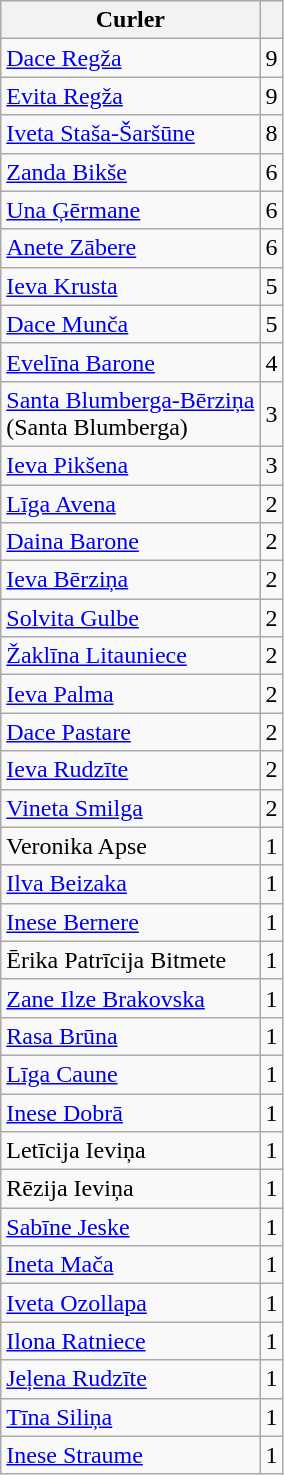<table class="wikitable" style="text-align:center;">
<tr>
<th>Curler</th>
<th></th>
</tr>
<tr>
<td align="left"><a href='#'>Dace Regža</a></td>
<td>9</td>
</tr>
<tr>
<td align="left"><a href='#'>Evita Regža</a></td>
<td>9</td>
</tr>
<tr>
<td align="left"><a href='#'>Iveta Staša-Šaršūne</a></td>
<td>8</td>
</tr>
<tr>
<td align="left"><a href='#'>Zanda Bikše</a></td>
<td>6</td>
</tr>
<tr>
<td align="left"><a href='#'>Una Ģērmane</a></td>
<td>6</td>
</tr>
<tr>
<td align="left"><a href='#'>Anete Zābere</a></td>
<td>6</td>
</tr>
<tr>
<td align="left"><a href='#'>Ieva Krusta</a></td>
<td>5</td>
</tr>
<tr>
<td align="left"><a href='#'>Dace Munča</a></td>
<td>5</td>
</tr>
<tr>
<td align="left"><a href='#'>Evelīna Barone</a></td>
<td>4</td>
</tr>
<tr>
<td align="left"><a href='#'>Santa Blumberga-Bērziņa</a><br>(Santa Blumberga)</td>
<td>3</td>
</tr>
<tr>
<td align="left"><a href='#'>Ieva Pikšena</a></td>
<td>3</td>
</tr>
<tr>
<td align="left"><a href='#'>Līga Avena</a></td>
<td>2</td>
</tr>
<tr>
<td align="left"><a href='#'>Daina Barone</a></td>
<td>2</td>
</tr>
<tr>
<td align="left"><a href='#'>Ieva Bērziņa</a></td>
<td>2</td>
</tr>
<tr>
<td align="left"><a href='#'>Solvita Gulbe</a></td>
<td>2</td>
</tr>
<tr>
<td align="left"><a href='#'>Žaklīna Litauniece</a></td>
<td>2</td>
</tr>
<tr>
<td align="left"><a href='#'>Ieva Palma</a></td>
<td>2</td>
</tr>
<tr>
<td align="left"><a href='#'>Dace Pastare</a></td>
<td>2</td>
</tr>
<tr>
<td align="left"><a href='#'>Ieva Rudzīte</a></td>
<td>2</td>
</tr>
<tr>
<td align="left"><a href='#'>Vineta Smilga</a></td>
<td>2</td>
</tr>
<tr>
<td align="left">Veronika Apse</td>
<td>1</td>
</tr>
<tr>
<td align="left"><a href='#'>Ilva Beizaka</a></td>
<td>1</td>
</tr>
<tr>
<td align="left"><a href='#'>Inese Bernere</a></td>
<td>1</td>
</tr>
<tr>
<td align="left">Ērika Patrīcija Bitmete</td>
<td>1</td>
</tr>
<tr>
<td align="left"><a href='#'>Zane Ilze Brakovska</a></td>
<td>1</td>
</tr>
<tr>
<td align="left"><a href='#'>Rasa Brūna</a></td>
<td>1</td>
</tr>
<tr>
<td align="left"><a href='#'>Līga Caune</a></td>
<td>1</td>
</tr>
<tr>
<td align="left"><a href='#'>Inese Dobrā</a></td>
<td>1</td>
</tr>
<tr>
<td align="left">Letīcija Ieviņa</td>
<td>1</td>
</tr>
<tr>
<td align="left">Rēzija Ieviņa</td>
<td>1</td>
</tr>
<tr>
<td align="left"><a href='#'>Sabīne Jeske</a></td>
<td>1</td>
</tr>
<tr>
<td align="left"><a href='#'>Ineta Mača</a></td>
<td>1</td>
</tr>
<tr>
<td align="left"><a href='#'>Iveta Ozollapa</a></td>
<td>1</td>
</tr>
<tr>
<td align="left"><a href='#'>Ilona Ratniece</a></td>
<td>1</td>
</tr>
<tr>
<td align="left"><a href='#'>Jeļena Rudzīte</a></td>
<td>1</td>
</tr>
<tr>
<td align="left"><a href='#'>Tīna Siliņa</a></td>
<td>1</td>
</tr>
<tr>
<td align="left"><a href='#'>Inese Straume</a></td>
<td>1<br></td>
</tr>
</table>
